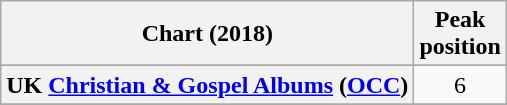<table class="wikitable sortable plainrowheaders" style="text-align:center">
<tr>
<th scope="col">Chart (2018)</th>
<th scope="col">Peak<br> position</th>
</tr>
<tr>
</tr>
<tr>
<th scope="row">UK <a href='#'>Christian & Gospel Albums</a> (<a href='#'>OCC</a>)</th>
<td>6</td>
</tr>
<tr>
</tr>
<tr>
</tr>
</table>
